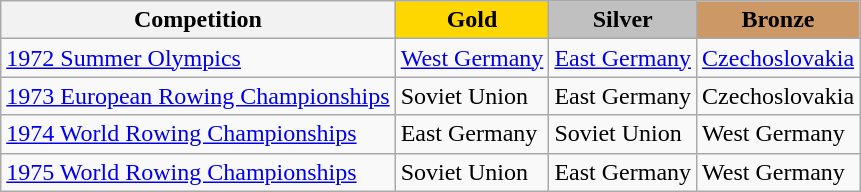<table class="wikitable">
<tr>
<th>Competition</th>
<th style="background-color:gold">Gold</th>
<th style="background-color:silver">Silver</th>
<th style="background-color:#cc9966">Bronze</th>
</tr>
<tr>
<td align=left><a href='#'>1972 Summer Olympics</a></td>
<td align=left><a href='#'>West Germany</a></td>
<td align=left><a href='#'>East Germany</a></td>
<td align=left><a href='#'>Czechoslovakia</a></td>
</tr>
<tr>
<td align=left><a href='#'>1973 European Rowing Championships</a></td>
<td>Soviet Union</td>
<td>East Germany</td>
<td>Czechoslovakia</td>
</tr>
<tr>
<td align=left><a href='#'>1974 World Rowing Championships</a></td>
<td>East Germany</td>
<td>Soviet Union</td>
<td>West Germany</td>
</tr>
<tr>
<td align=left><a href='#'>1975 World Rowing Championships</a></td>
<td>Soviet Union</td>
<td>East Germany</td>
<td>West Germany</td>
</tr>
</table>
